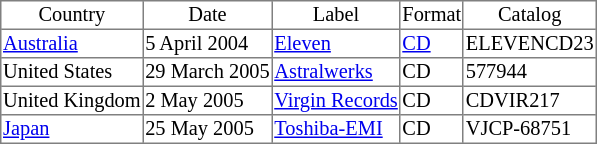<table border="1" cellpadding="1" cellspacing="0" style="font-size: 85%; border: gray solid 1px; border-collapse: collapse; text-align: middle;">
<tr style="text-align:center;">
<td>Country</td>
<td>Date</td>
<td>Label</td>
<td>Format</td>
<td>Catalog</td>
</tr>
<tr>
<td><a href='#'>Australia</a></td>
<td>5 April 2004</td>
<td><a href='#'>Eleven</a></td>
<td><a href='#'>CD</a></td>
<td>ELEVENCD23</td>
</tr>
<tr>
<td>United States</td>
<td>29 March 2005</td>
<td><a href='#'>Astralwerks</a></td>
<td>CD</td>
<td>577944</td>
</tr>
<tr>
<td>United Kingdom</td>
<td>2 May 2005</td>
<td><a href='#'>Virgin Records</a></td>
<td>CD</td>
<td>CDVIR217</td>
</tr>
<tr>
<td><a href='#'>Japan</a></td>
<td>25 May 2005</td>
<td><a href='#'>Toshiba-EMI</a></td>
<td>CD</td>
<td>VJCP-68751</td>
</tr>
</table>
